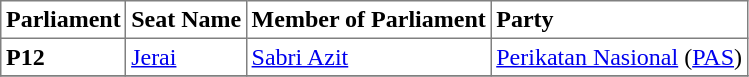<table class="toccolours sortable" border="1" cellpadding="3" style="border-collapse:collapse; text-align: left;">
<tr>
<th align="center">Parliament</th>
<th>Seat Name</th>
<th>Member of Parliament</th>
<th>Party</th>
</tr>
<tr>
<th align="left">P12</th>
<td><a href='#'>Jerai</a></td>
<td><a href='#'>Sabri Azit</a></td>
<td><a href='#'>Perikatan Nasional</a> (<a href='#'>PAS</a>)</td>
</tr>
<tr>
</tr>
</table>
